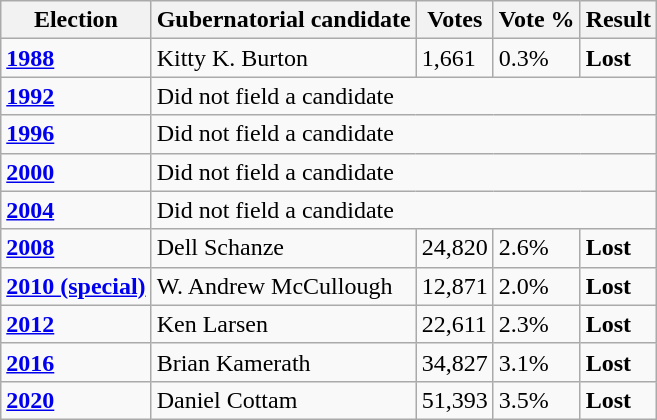<table class="wikitable">
<tr>
<th>Election</th>
<th>Gubernatorial candidate</th>
<th>Votes</th>
<th>Vote %</th>
<th>Result</th>
</tr>
<tr>
<td><strong><a href='#'>1988</a></strong></td>
<td>Kitty K. Burton</td>
<td>1,661</td>
<td>0.3%</td>
<td><strong>Lost</strong> </td>
</tr>
<tr>
<td><strong><a href='#'>1992</a></strong></td>
<td colspan="4">Did not field a candidate</td>
</tr>
<tr>
<td><strong><a href='#'>1996</a></strong></td>
<td colspan="4">Did not field a candidate</td>
</tr>
<tr>
<td><strong><a href='#'>2000</a></strong></td>
<td colspan="4">Did not field a candidate</td>
</tr>
<tr>
<td><strong><a href='#'>2004</a></strong></td>
<td colspan="4">Did not field a candidate</td>
</tr>
<tr>
<td><strong><a href='#'>2008</a></strong></td>
<td>Dell Schanze</td>
<td>24,820</td>
<td>2.6%</td>
<td><strong>Lost</strong> </td>
</tr>
<tr>
<td><strong><a href='#'>2010 (special)</a></strong></td>
<td>W. Andrew McCullough</td>
<td>12,871</td>
<td>2.0%</td>
<td><strong>Lost</strong> </td>
</tr>
<tr>
<td><strong><a href='#'>2012</a></strong></td>
<td>Ken Larsen</td>
<td>22,611</td>
<td>2.3%</td>
<td><strong>Lost</strong> </td>
</tr>
<tr>
<td><strong><a href='#'>2016</a></strong></td>
<td>Brian Kamerath</td>
<td>34,827</td>
<td>3.1%</td>
<td><strong>Lost</strong> </td>
</tr>
<tr>
<td><a href='#'><strong>2020</strong></a></td>
<td>Daniel Cottam</td>
<td>51,393</td>
<td>3.5%</td>
<td><strong>Lost</strong> </td>
</tr>
</table>
